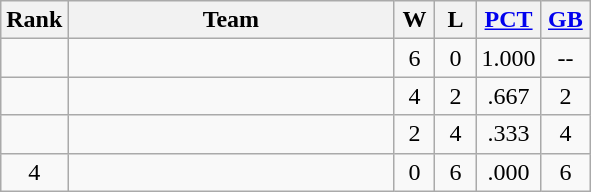<table class=wikitable style="text-align:center;">
<tr>
<th>Rank</th>
<th width=210px>Team</th>
<th width=20px>W</th>
<th width=20px>L</th>
<th width=35px><a href='#'>PCT</a></th>
<th width=25px><a href='#'>GB</a></th>
</tr>
<tr>
<td></td>
<td align=left><strong></strong></td>
<td>6</td>
<td>0</td>
<td>1.000</td>
<td>--</td>
</tr>
<tr>
<td></td>
<td align=left></td>
<td>4</td>
<td>2</td>
<td>.667</td>
<td>2</td>
</tr>
<tr>
<td></td>
<td align=left></td>
<td>2</td>
<td>4</td>
<td>.333</td>
<td>4</td>
</tr>
<tr>
<td>4</td>
<td align=left></td>
<td>0</td>
<td>6</td>
<td>.000</td>
<td>6</td>
</tr>
</table>
